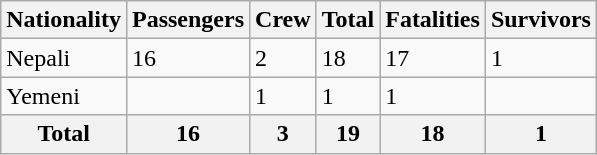<table class="wikitable">
<tr>
<th>Nationality</th>
<th>Passengers</th>
<th>Crew</th>
<th>Total</th>
<th>Fatalities</th>
<th>Survivors</th>
</tr>
<tr>
<td>Nepali</td>
<td>16</td>
<td>2</td>
<td>18</td>
<td>17</td>
<td>1</td>
</tr>
<tr>
<td>Yemeni</td>
<td></td>
<td>1</td>
<td>1</td>
<td>1</td>
<td></td>
</tr>
<tr>
<th>Total</th>
<th>16</th>
<th>3</th>
<th>19</th>
<th>18</th>
<th>1</th>
</tr>
</table>
